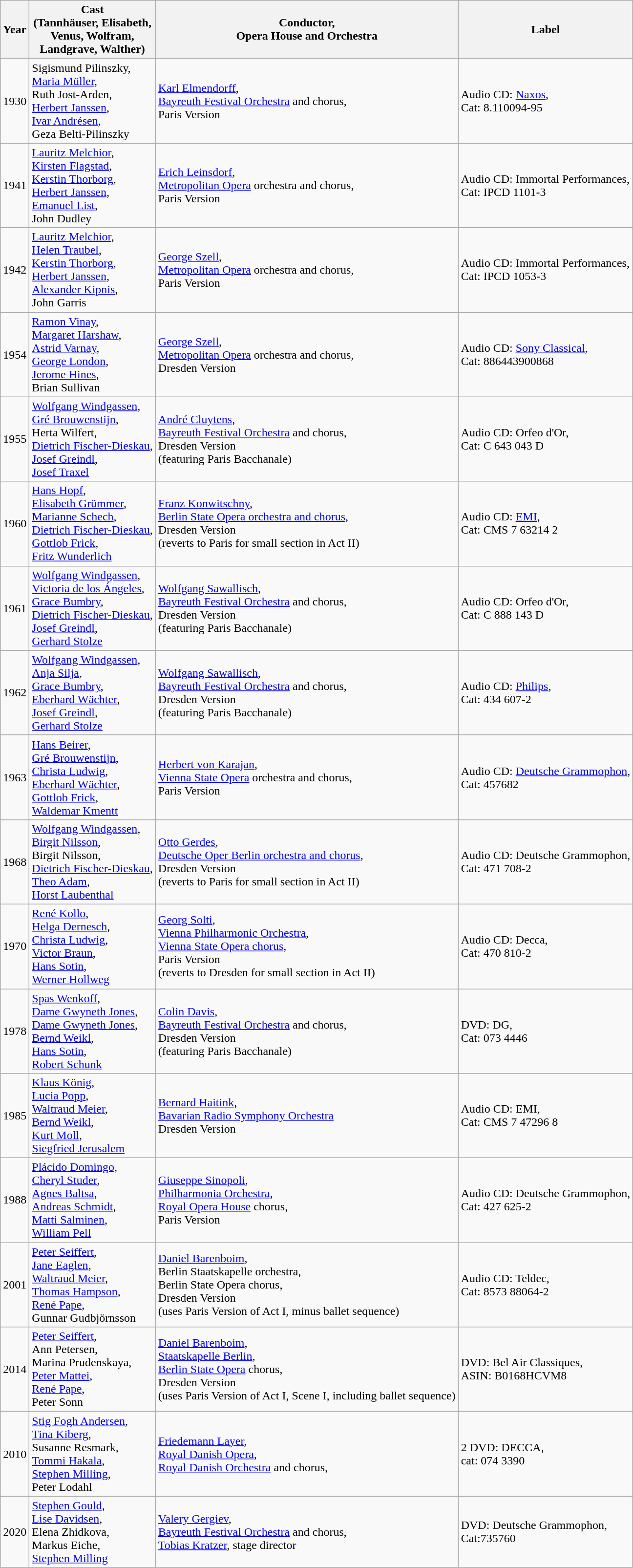<table class="wikitable">
<tr>
<th>Year</th>
<th>Cast<br>(Tannhäuser, Elisabeth,<br>Venus, Wolfram,<br>Landgrave, Walther)</th>
<th>Conductor,<br>Opera House and Orchestra</th>
<th>Label</th>
</tr>
<tr>
<td>1930</td>
<td>Sigismund Pilinszky,<br><a href='#'>Maria Müller</a>,<br>Ruth Jost-Arden,<br><a href='#'>Herbert Janssen</a>,<br><a href='#'>Ivar Andrésen</a>,<br>Geza Belti-Pilinszky</td>
<td><a href='#'>Karl Elmendorff</a>,<br><a href='#'>Bayreuth Festival Orchestra</a> and chorus,<br>Paris Version</td>
<td>Audio CD: <a href='#'>Naxos</a>,<br>Cat: 8.110094-95</td>
</tr>
<tr>
<td>1941</td>
<td><a href='#'>Lauritz Melchior</a>,<br><a href='#'>Kirsten Flagstad</a>,<br><a href='#'>Kerstin Thorborg</a>,<br><a href='#'>Herbert Janssen</a>,<br><a href='#'>Emanuel List</a>,<br>John Dudley</td>
<td><a href='#'>Erich Leinsdorf</a>,<br><a href='#'>Metropolitan Opera</a> orchestra and chorus,<br>Paris Version</td>
<td>Audio CD: Immortal Performances,<br>Cat: IPCD 1101-3</td>
</tr>
<tr>
<td>1942</td>
<td><a href='#'>Lauritz Melchior</a>,<br><a href='#'>Helen Traubel</a>,<br><a href='#'>Kerstin Thorborg</a>,<br><a href='#'>Herbert Janssen</a>,<br><a href='#'>Alexander Kipnis</a>,<br>John Garris</td>
<td><a href='#'>George Szell</a>,<br><a href='#'>Metropolitan Opera</a> orchestra and chorus,<br>Paris Version</td>
<td>Audio CD: Immortal Performances,<br>Cat: IPCD 1053-3</td>
</tr>
<tr>
<td>1954</td>
<td><a href='#'>Ramon Vinay</a>,<br><a href='#'>Margaret Harshaw</a>,<br><a href='#'>Astrid Varnay</a>,<br><a href='#'>George London</a>,<br><a href='#'>Jerome Hines</a>,<br>Brian Sullivan</td>
<td><a href='#'>George Szell</a>,<br><a href='#'>Metropolitan Opera</a> orchestra and chorus,<br>Dresden Version</td>
<td>Audio CD: <a href='#'>Sony Classical</a>,<br>Cat: 886443900868</td>
</tr>
<tr>
<td>1955</td>
<td><a href='#'>Wolfgang Windgassen</a>,<br><a href='#'>Gré Brouwenstijn</a>,<br>Herta Wilfert,<br><a href='#'>Dietrich Fischer-Dieskau</a>,<br><a href='#'>Josef Greindl</a>,<br><a href='#'>Josef Traxel</a></td>
<td><a href='#'>André Cluytens</a>,<br><a href='#'>Bayreuth Festival Orchestra</a> and chorus,<br>Dresden Version<br>(featuring Paris Bacchanale)</td>
<td>Audio CD: Orfeo d'Or, <br>Cat: C 643 043 D</td>
</tr>
<tr>
<td>1960</td>
<td><a href='#'>Hans Hopf</a>,<br><a href='#'>Elisabeth Grümmer</a>,<br><a href='#'>Marianne Schech</a>,<br><a href='#'>Dietrich Fischer-Dieskau</a>,<br> <a href='#'>Gottlob Frick</a>,<br><a href='#'>Fritz Wunderlich</a></td>
<td><a href='#'>Franz Konwitschny</a>,<br><a href='#'>Berlin State Opera orchestra and chorus</a>,<br> Dresden Version<br>(reverts to Paris for small section in Act II)</td>
<td>Audio CD: <a href='#'>EMI</a>,<br>Cat: CMS 7 63214 2</td>
</tr>
<tr>
<td>1961</td>
<td><a href='#'>Wolfgang Windgassen</a>,<br><a href='#'>Victoria de los Ángeles</a>,<br><a href='#'>Grace Bumbry</a>,<br><a href='#'>Dietrich Fischer-Dieskau</a>,<br><a href='#'>Josef Greindl</a>,<br><a href='#'>Gerhard Stolze</a></td>
<td><a href='#'>Wolfgang Sawallisch</a>,<br><a href='#'>Bayreuth Festival Orchestra</a> and chorus,<br>Dresden Version<br>(featuring Paris Bacchanale)</td>
<td>Audio CD: Orfeo d'Or,<br>Cat:  C 888 143 D</td>
</tr>
<tr>
<td>1962</td>
<td><a href='#'>Wolfgang Windgassen</a>,<br><a href='#'>Anja Silja</a>,<br><a href='#'>Grace Bumbry</a>,<br><a href='#'>Eberhard Wächter</a>,<br><a href='#'>Josef Greindl</a>,<br><a href='#'>Gerhard Stolze</a></td>
<td><a href='#'>Wolfgang Sawallisch</a>,<br><a href='#'>Bayreuth Festival Orchestra</a> and chorus,<br>Dresden Version<br>(featuring Paris Bacchanale)</td>
<td>Audio CD: <a href='#'>Philips</a>,<br>Cat: 434 607-2</td>
</tr>
<tr>
<td>1963</td>
<td><a href='#'>Hans Beirer</a>,<br><a href='#'>Gré Brouwenstijn</a>,<br><a href='#'>Christa Ludwig</a>,<br><a href='#'>Eberhard Wächter</a>,<br><a href='#'>Gottlob Frick</a>,<br><a href='#'>Waldemar Kmentt</a></td>
<td><a href='#'>Herbert von Karajan</a>,<br><a href='#'>Vienna State Opera</a> orchestra and chorus,<br>Paris Version</td>
<td>Audio CD: <a href='#'>Deutsche Grammophon</a>,<br>Cat: 457682</td>
</tr>
<tr>
<td>1968</td>
<td><a href='#'>Wolfgang Windgassen</a>,<br><a href='#'>Birgit Nilsson</a>,<br>Birgit Nilsson,<br><a href='#'>Dietrich Fischer-Dieskau</a>,<br><a href='#'>Theo Adam</a>,<br><a href='#'>Horst Laubenthal</a></td>
<td><a href='#'>Otto Gerdes</a>,<br><a href='#'>Deutsche Oper Berlin orchestra and chorus</a>,<br>Dresden Version<br>(reverts to Paris for small section in Act II)</td>
<td>Audio CD: Deutsche Grammophon,<br>Cat: 471 708-2</td>
</tr>
<tr>
<td>1970</td>
<td><a href='#'>René Kollo</a>,<br><a href='#'>Helga Dernesch</a>,<br><a href='#'>Christa Ludwig</a>,<br><a href='#'>Victor Braun</a>,<br><a href='#'>Hans Sotin</a>,<br><a href='#'>Werner Hollweg</a></td>
<td><a href='#'>Georg Solti</a>,<br><a href='#'>Vienna Philharmonic Orchestra</a>,<br><a href='#'>Vienna State Opera chorus</a>,<br>Paris Version<br>(reverts to Dresden for small section in Act II)</td>
<td>Audio CD: Decca,<br>Cat: 470 810-2</td>
</tr>
<tr>
<td>1978</td>
<td><a href='#'>Spas Wenkoff</a>,<br><a href='#'>Dame Gwyneth Jones</a>,<br><a href='#'>Dame Gwyneth Jones</a>,<br><a href='#'>Bernd Weikl</a>,<br><a href='#'>Hans Sotin</a>,<br><a href='#'>Robert Schunk</a></td>
<td><a href='#'>Colin Davis</a>,<br><a href='#'>Bayreuth Festival Orchestra</a> and chorus,<br>Dresden Version<br>(featuring Paris Bacchanale)</td>
<td>DVD: DG,<br>Cat: 073 4446</td>
</tr>
<tr>
<td>1985</td>
<td><a href='#'>Klaus König</a>,<br><a href='#'>Lucia Popp</a>,<br><a href='#'>Waltraud Meier</a>,<br><a href='#'>Bernd Weikl</a>,<br><a href='#'>Kurt Moll</a>,<br><a href='#'>Siegfried Jerusalem</a></td>
<td><a href='#'>Bernard Haitink</a>,<br><a href='#'>Bavarian Radio Symphony Orchestra</a><br>Dresden Version</td>
<td>Audio CD: EMI,<br>Cat: CMS 7 47296 8</td>
</tr>
<tr>
<td>1988</td>
<td><a href='#'>Plácido Domingo</a>,<br><a href='#'>Cheryl Studer</a>,<br><a href='#'>Agnes Baltsa</a>,<br><a href='#'>Andreas Schmidt</a>,<br><a href='#'>Matti Salminen</a>,<br><a href='#'>William Pell</a></td>
<td><a href='#'>Giuseppe Sinopoli</a>,<br><a href='#'>Philharmonia Orchestra</a>,<br><a href='#'>Royal Opera House</a> chorus,<br>Paris Version</td>
<td>Audio CD: Deutsche Grammophon,<br>Cat: 427 625-2</td>
</tr>
<tr>
<td>2001</td>
<td><a href='#'>Peter Seiffert</a>,<br><a href='#'>Jane Eaglen</a>,<br><a href='#'>Waltraud Meier</a>,<br><a href='#'>Thomas Hampson</a>,<br><a href='#'>René Pape</a>,<br> Gunnar Gudbjörnsson</td>
<td><a href='#'>Daniel Barenboim</a>,<br>Berlin Staatskapelle orchestra,<br>Berlin State Opera chorus,<br>Dresden Version<br>(uses Paris Version of Act I, minus ballet sequence)</td>
<td>Audio CD: Teldec,<br>Cat: 8573 88064-2</td>
</tr>
<tr>
<td>2014</td>
<td><a href='#'>Peter Seiffert</a>,<br>Ann Petersen,<br>Marina Prudenskaya,<br><a href='#'>Peter Mattei</a>,<br><a href='#'>René Pape</a>,<br> Peter Sonn</td>
<td><a href='#'>Daniel Barenboim</a>,<br><a href='#'>Staatskapelle Berlin</a>,<br><a href='#'>Berlin State Opera</a> chorus,<br>Dresden Version<br>(uses Paris Version of Act I, Scene I, including ballet sequence)</td>
<td>DVD: Bel Air Classiques,<br>ASIN: B0168HCVM8</td>
</tr>
<tr>
<td>2010</td>
<td><a href='#'>Stig Fogh Andersen</a>,<br><a href='#'>Tina Kiberg</a>,<br>Susanne Resmark,<br><a href='#'>Tommi Hakala</a>,<br><a href='#'>Stephen Milling</a>,<br>Peter Lodahl</td>
<td><a href='#'>Friedemann Layer</a>,<br><a href='#'>Royal Danish Opera</a>, <br><a href='#'>Royal Danish Orchestra</a> and chorus,<br></td>
<td>2 DVD: DECCA,<br>cat: 074 3390</td>
</tr>
<tr>
<td>2020</td>
<td><a href='#'>Stephen Gould</a>,<br><a href='#'>Lise Davidsen</a>,<br>Elena Zhidkova,<br>Markus Eiche, <br><a href='#'>Stephen Milling</a></td>
<td><a href='#'>Valery Gergiev</a>,<br> <a href='#'>Bayreuth Festival Orchestra</a> and chorus,<br><a href='#'>Tobias Kratzer</a>, stage director</td>
<td>DVD: Deutsche Grammophon, <br> Cat:735760</td>
</tr>
</table>
